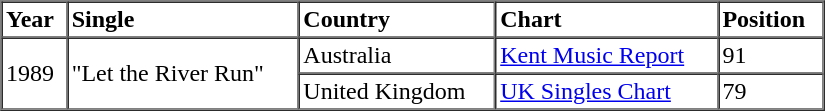<table border=1 cellspacing=0 cellpadding=2 width="550px">
<tr>
<th align="left">Year</th>
<th align="left">Single</th>
<th align="left">Country</th>
<th align="left">Chart</th>
<th align="left">Position</th>
</tr>
<tr>
<td align="left" rowspan="2">1989</td>
<td align="left" rowspan="2">"Let the River Run"</td>
<td align="left">Australia</td>
<td align="left"><a href='#'>Kent Music Report</a></td>
<td align="left">91</td>
</tr>
<tr>
<td align="left">United Kingdom</td>
<td align="left"><a href='#'>UK Singles Chart</a></td>
<td align="left">79</td>
</tr>
<tr>
</tr>
</table>
